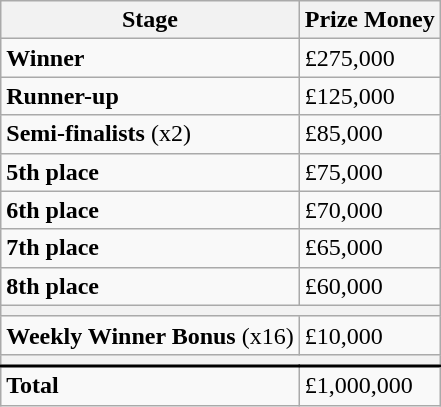<table class="wikitable">
<tr>
<th>Stage</th>
<th>Prize Money</th>
</tr>
<tr>
<td><strong>Winner</strong></td>
<td>£275,000</td>
</tr>
<tr>
<td><strong>Runner-up</strong></td>
<td>£125,000</td>
</tr>
<tr>
<td><strong>Semi-finalists</strong> (x2)</td>
<td>£85,000</td>
</tr>
<tr>
<td><strong>5th place</strong></td>
<td>£75,000</td>
</tr>
<tr>
<td><strong>6th place</strong></td>
<td>£70,000</td>
</tr>
<tr>
<td><strong>7th place</strong></td>
<td>£65,000</td>
</tr>
<tr>
<td><strong>8th place</strong></td>
<td>£60,000</td>
</tr>
<tr>
<th colspan=3></th>
</tr>
<tr>
<td><strong>Weekly Winner Bonus</strong> (x16)</td>
<td>£10,000</td>
</tr>
<tr>
<th colspan=3></th>
</tr>
<tr style="border-top:2px solid black;">
<td><strong>Total</strong></td>
<td>£1,000,000</td>
</tr>
</table>
